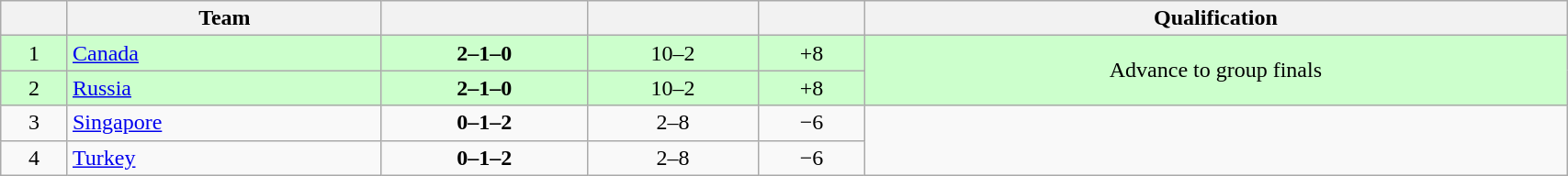<table class=wikitable style="text-align:center; width:90%">
<tr>
<th></th>
<th>Team</th>
<th></th>
<th></th>
<th></th>
<th>Qualification</th>
</tr>
<tr bgcolor=#ccffcc>
<td>1</td>
<td align=left> <a href='#'>Canada</a></td>
<td><strong>2–1–0</strong></td>
<td>10–2</td>
<td>+8</td>
<td rowspan=2>Advance to group finals</td>
</tr>
<tr bgcolor=#ccffcc>
<td>2</td>
<td align=left> <a href='#'>Russia</a></td>
<td><strong>2–1–0</strong></td>
<td>10–2</td>
<td>+8</td>
</tr>
<tr>
<td>3</td>
<td align=left> <a href='#'>Singapore</a></td>
<td><strong>0–1–2</strong></td>
<td>2–8</td>
<td>−6</td>
<td rowspan=2></td>
</tr>
<tr>
<td>4</td>
<td align=left> <a href='#'>Turkey</a></td>
<td><strong>0–1–2</strong></td>
<td>2–8</td>
<td>−6</td>
</tr>
</table>
